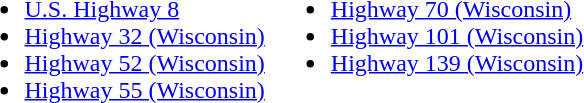<table>
<tr valign=top>
<td><br><ul><li> <a href='#'>U.S. Highway 8</a></li><li> <a href='#'>Highway 32 (Wisconsin)</a></li><li> <a href='#'>Highway 52 (Wisconsin)</a></li><li> <a href='#'>Highway 55 (Wisconsin)</a></li></ul></td>
<td><br><ul><li> <a href='#'>Highway 70 (Wisconsin)</a></li><li> <a href='#'>Highway 101 (Wisconsin)</a></li><li> <a href='#'>Highway 139 (Wisconsin)</a></li></ul></td>
</tr>
</table>
